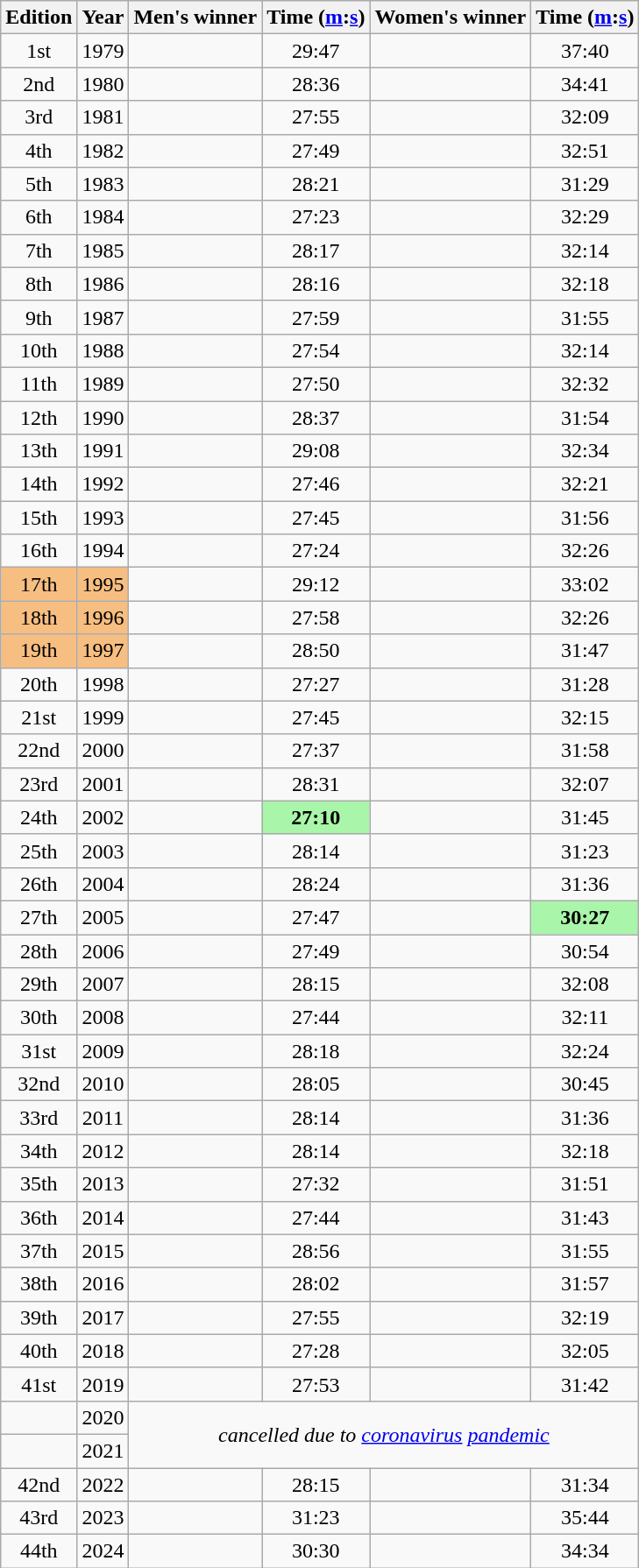<table class="wikitable sortable" style="text-align:center">
<tr>
<th class=unsortable>Edition</th>
<th>Year</th>
<th class=unsortable>Men's winner</th>
<th>Time (<a href='#'>m</a>:<a href='#'>s</a>)</th>
<th class=unsortable>Women's winner</th>
<th>Time (<a href='#'>m</a>:<a href='#'>s</a>)</th>
</tr>
<tr>
<td>1st</td>
<td>1979</td>
<td align=left></td>
<td>29:47</td>
<td align=left></td>
<td>37:40</td>
</tr>
<tr>
<td>2nd</td>
<td>1980</td>
<td align=left></td>
<td>28:36</td>
<td align=left></td>
<td>34:41</td>
</tr>
<tr>
<td>3rd</td>
<td>1981</td>
<td align=left></td>
<td>27:55</td>
<td align=left></td>
<td>32:09</td>
</tr>
<tr>
<td>4th</td>
<td>1982</td>
<td align=left></td>
<td>27:49</td>
<td align=left></td>
<td>32:51</td>
</tr>
<tr>
<td>5th</td>
<td>1983</td>
<td align=left></td>
<td>28:21</td>
<td align=left></td>
<td>31:29</td>
</tr>
<tr>
<td>6th</td>
<td>1984</td>
<td align=left></td>
<td>27:23</td>
<td align=left></td>
<td>32:29</td>
</tr>
<tr>
<td>7th</td>
<td>1985</td>
<td align=left></td>
<td>28:17</td>
<td align=left></td>
<td>32:14</td>
</tr>
<tr>
<td>8th</td>
<td>1986</td>
<td align=left></td>
<td>28:16</td>
<td align=left></td>
<td>32:18</td>
</tr>
<tr>
<td>9th</td>
<td>1987</td>
<td align=left></td>
<td>27:59</td>
<td align=left></td>
<td>31:55</td>
</tr>
<tr>
<td>10th</td>
<td>1988</td>
<td align=left></td>
<td>27:54</td>
<td align=left></td>
<td>32:14</td>
</tr>
<tr>
<td>11th</td>
<td>1989</td>
<td align=left></td>
<td>27:50</td>
<td align=left></td>
<td>32:32</td>
</tr>
<tr>
<td>12th</td>
<td>1990</td>
<td align=left></td>
<td>28:37</td>
<td align=left></td>
<td>31:54</td>
</tr>
<tr>
<td>13th</td>
<td>1991</td>
<td align=left></td>
<td>29:08</td>
<td align=left></td>
<td>32:34</td>
</tr>
<tr>
<td>14th</td>
<td>1992</td>
<td align=left></td>
<td>27:46</td>
<td align=left></td>
<td>32:21</td>
</tr>
<tr>
<td>15th</td>
<td>1993</td>
<td align=left></td>
<td>27:45</td>
<td align=left></td>
<td>31:56</td>
</tr>
<tr>
<td>16th</td>
<td>1994</td>
<td align=left></td>
<td>27:24</td>
<td align=left></td>
<td>32:26</td>
</tr>
<tr>
<td bgcolor=#F7BE81>17th</td>
<td bgcolor=#F7BE81>1995</td>
<td align=left></td>
<td>29:12</td>
<td align=left></td>
<td>33:02</td>
</tr>
<tr>
<td bgcolor=#F7BE81>18th</td>
<td bgcolor=#F7BE81>1996</td>
<td align=left></td>
<td>27:58</td>
<td align=left></td>
<td>32:26</td>
</tr>
<tr>
<td bgcolor=#F7BE81>19th</td>
<td bgcolor=#F7BE81>1997</td>
<td align=left></td>
<td>28:50</td>
<td align=left></td>
<td>31:47</td>
</tr>
<tr>
<td>20th</td>
<td>1998</td>
<td align=left></td>
<td>27:27</td>
<td align=left></td>
<td>31:28</td>
</tr>
<tr>
<td>21st</td>
<td>1999</td>
<td align=left></td>
<td>27:45</td>
<td align=left></td>
<td>32:15</td>
</tr>
<tr>
<td>22nd</td>
<td>2000</td>
<td align=left></td>
<td>27:37</td>
<td align=left></td>
<td>31:58</td>
</tr>
<tr>
<td>23rd</td>
<td>2001</td>
<td align=left></td>
<td>28:31</td>
<td align=left></td>
<td>32:07</td>
</tr>
<tr>
<td>24th</td>
<td>2002</td>
<td align=left></td>
<td bgcolor=#A9F5A9><strong>27:10</strong></td>
<td align=left></td>
<td>31:45</td>
</tr>
<tr>
<td>25th</td>
<td>2003</td>
<td align=left></td>
<td>28:14</td>
<td align=left></td>
<td>31:23</td>
</tr>
<tr>
<td>26th</td>
<td>2004</td>
<td align=left></td>
<td>28:24</td>
<td align=left></td>
<td>31:36</td>
</tr>
<tr>
<td>27th</td>
<td>2005</td>
<td align=left></td>
<td>27:47</td>
<td align=left></td>
<td bgcolor=#A9F5A9><strong>30:27</strong></td>
</tr>
<tr>
<td>28th</td>
<td>2006</td>
<td align=left></td>
<td>27:49</td>
<td align=left></td>
<td>30:54</td>
</tr>
<tr>
<td>29th</td>
<td>2007</td>
<td align=left></td>
<td>28:15</td>
<td align=left></td>
<td>32:08</td>
</tr>
<tr>
<td>30th</td>
<td>2008</td>
<td align=left></td>
<td>27:44</td>
<td align=left></td>
<td>32:11</td>
</tr>
<tr>
<td>31st</td>
<td>2009</td>
<td align=left></td>
<td>28:18</td>
<td align=left></td>
<td>32:24</td>
</tr>
<tr>
<td>32nd</td>
<td>2010</td>
<td align=left></td>
<td>28:05</td>
<td align=left></td>
<td>30:45</td>
</tr>
<tr>
<td>33rd</td>
<td>2011</td>
<td align=left></td>
<td>28:14</td>
<td align=left></td>
<td>31:36</td>
</tr>
<tr>
<td>34th</td>
<td>2012</td>
<td align=left></td>
<td>28:14</td>
<td align=left></td>
<td>32:18</td>
</tr>
<tr>
<td>35th</td>
<td>2013</td>
<td align=left></td>
<td>27:32</td>
<td align=left></td>
<td>31:51</td>
</tr>
<tr>
<td>36th</td>
<td>2014</td>
<td align=left></td>
<td>27:44</td>
<td align=left></td>
<td>31:43</td>
</tr>
<tr>
<td>37th</td>
<td>2015</td>
<td align=left></td>
<td>28:56</td>
<td align=left></td>
<td>31:55</td>
</tr>
<tr>
<td>38th</td>
<td>2016</td>
<td align=left></td>
<td>28:02</td>
<td align=left></td>
<td>31:57</td>
</tr>
<tr>
<td>39th</td>
<td>2017</td>
<td align=left></td>
<td>27:55</td>
<td align=left></td>
<td>32:19</td>
</tr>
<tr>
<td>40th</td>
<td>2018</td>
<td align=left></td>
<td>27:28</td>
<td align=left></td>
<td>32:05</td>
</tr>
<tr>
<td>41st</td>
<td>2019</td>
<td align=left></td>
<td>27:53</td>
<td align=left></td>
<td>31:42</td>
</tr>
<tr>
<td></td>
<td>2020</td>
<td colspan="4" rowspan="2"><em>cancelled due to <a href='#'>coronavirus</a> <a href='#'>pandemic</a></em></td>
</tr>
<tr>
<td></td>
<td>2021</td>
</tr>
<tr>
<td>42nd</td>
<td>2022</td>
<td></td>
<td>28:15</td>
<td></td>
<td>31:34</td>
</tr>
<tr>
<td>43rd</td>
<td>2023</td>
<td></td>
<td>31:23</td>
<td></td>
<td>35:44</td>
</tr>
<tr>
<td>44th</td>
<td>2024</td>
<td></td>
<td>30:30</td>
<td></td>
<td>34:34</td>
</tr>
</table>
